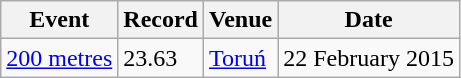<table class="wikitable">
<tr>
<th>Event</th>
<th>Record</th>
<th>Venue</th>
<th>Date</th>
</tr>
<tr>
<td><a href='#'>200 metres</a></td>
<td>23.63</td>
<td><a href='#'>Toruń</a></td>
<td>22 February 2015</td>
</tr>
</table>
